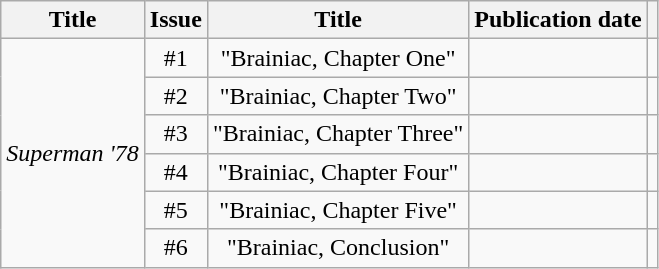<table class="wikitable" style="text-align:center;">
<tr>
<th>Title</th>
<th>Issue</th>
<th>Title</th>
<th>Publication date</th>
<th></th>
</tr>
<tr>
<td rowspan="6"><em>Superman '78</em></td>
<td>#1</td>
<td>"Brainiac, Chapter One"</td>
<td></td>
<td></td>
</tr>
<tr>
<td>#2</td>
<td>"Brainiac, Chapter Two"</td>
<td></td>
<td></td>
</tr>
<tr>
<td>#3</td>
<td>"Brainiac, Chapter Three"</td>
<td></td>
<td></td>
</tr>
<tr>
<td>#4</td>
<td>"Brainiac, Chapter Four"</td>
<td></td>
<td></td>
</tr>
<tr>
<td>#5</td>
<td>"Brainiac, Chapter Five"</td>
<td></td>
<td></td>
</tr>
<tr>
<td>#6</td>
<td>"Brainiac, Conclusion"</td>
<td></td>
<td></td>
</tr>
</table>
